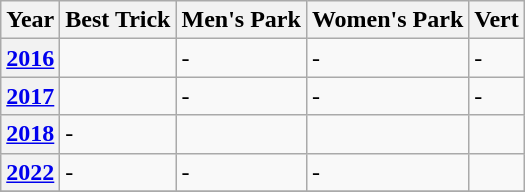<table class="wikitable">
<tr>
<th>Year</th>
<th>Best Trick</th>
<th>Men's Park</th>
<th>Women's Park</th>
<th>Vert</th>
</tr>
<tr>
<th><a href='#'>2016</a></th>
<td></td>
<td>-</td>
<td>-</td>
<td>-</td>
</tr>
<tr>
<th><a href='#'>2017</a></th>
<td></td>
<td>-</td>
<td>-</td>
<td>-</td>
</tr>
<tr>
<th><a href='#'>2018</a></th>
<td>-</td>
<td></td>
<td></td>
<td></td>
</tr>
<tr>
<th><a href='#'>2022</a></th>
<td>-</td>
<td>-</td>
<td>-</td>
<td></td>
</tr>
<tr>
</tr>
</table>
